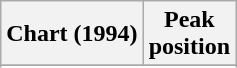<table class="wikitable sortable">
<tr>
<th align="left">Chart (1994)</th>
<th align="center">Peak<br>position</th>
</tr>
<tr>
</tr>
<tr>
</tr>
<tr>
</tr>
</table>
